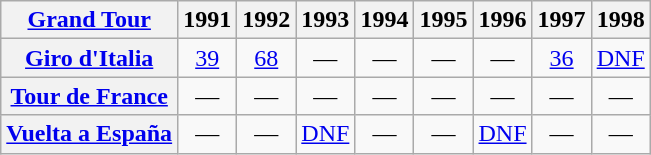<table class="wikitable plainrowheaders">
<tr>
<th scope="col"><a href='#'>Grand Tour</a></th>
<th scope="col">1991</th>
<th scope="col">1992</th>
<th scope="col">1993</th>
<th scope="col">1994</th>
<th scope="col">1995</th>
<th scope="col">1996</th>
<th scope="col">1997</th>
<th scope="col">1998</th>
</tr>
<tr style="text-align:center;">
<th scope="row"> <a href='#'>Giro d'Italia</a></th>
<td style="text-align:center;"><a href='#'>39</a></td>
<td style="text-align:center;"><a href='#'>68</a></td>
<td>—</td>
<td>—</td>
<td>—</td>
<td>—</td>
<td style="text-align:center;"><a href='#'>36</a></td>
<td style="text-align:center;"><a href='#'>DNF</a></td>
</tr>
<tr style="text-align:center;">
<th scope="row"> <a href='#'>Tour de France</a></th>
<td>—</td>
<td>—</td>
<td>—</td>
<td>—</td>
<td>—</td>
<td>—</td>
<td>—</td>
<td>—</td>
</tr>
<tr style="text-align:center;">
<th scope="row"> <a href='#'>Vuelta a España</a></th>
<td>—</td>
<td>—</td>
<td style="text-align:center;"><a href='#'>DNF</a></td>
<td>—</td>
<td>—</td>
<td style="text-align:center;"><a href='#'>DNF</a></td>
<td>—</td>
<td>—</td>
</tr>
</table>
